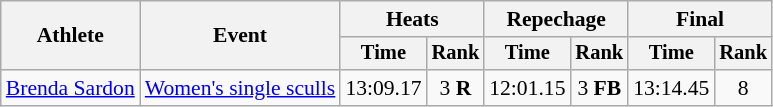<table class="wikitable" style="font-size:90%">
<tr>
<th rowspan=2>Athlete</th>
<th rowspan=2>Event</th>
<th colspan=2>Heats</th>
<th colspan=2>Repechage</th>
<th colspan=2>Final</th>
</tr>
<tr style="font-size:95%">
<th>Time</th>
<th>Rank</th>
<th>Time</th>
<th>Rank</th>
<th>Time</th>
<th>Rank</th>
</tr>
<tr align=center>
<td align=left><a href='#'>Brenda Sardon</a></td>
<td align=left><a href='#'>Women's single sculls</a></td>
<td>13:09.17</td>
<td>3 <strong>R</strong></td>
<td>12:01.15</td>
<td>3 <strong>FB</strong></td>
<td>13:14.45</td>
<td>8</td>
</tr>
</table>
